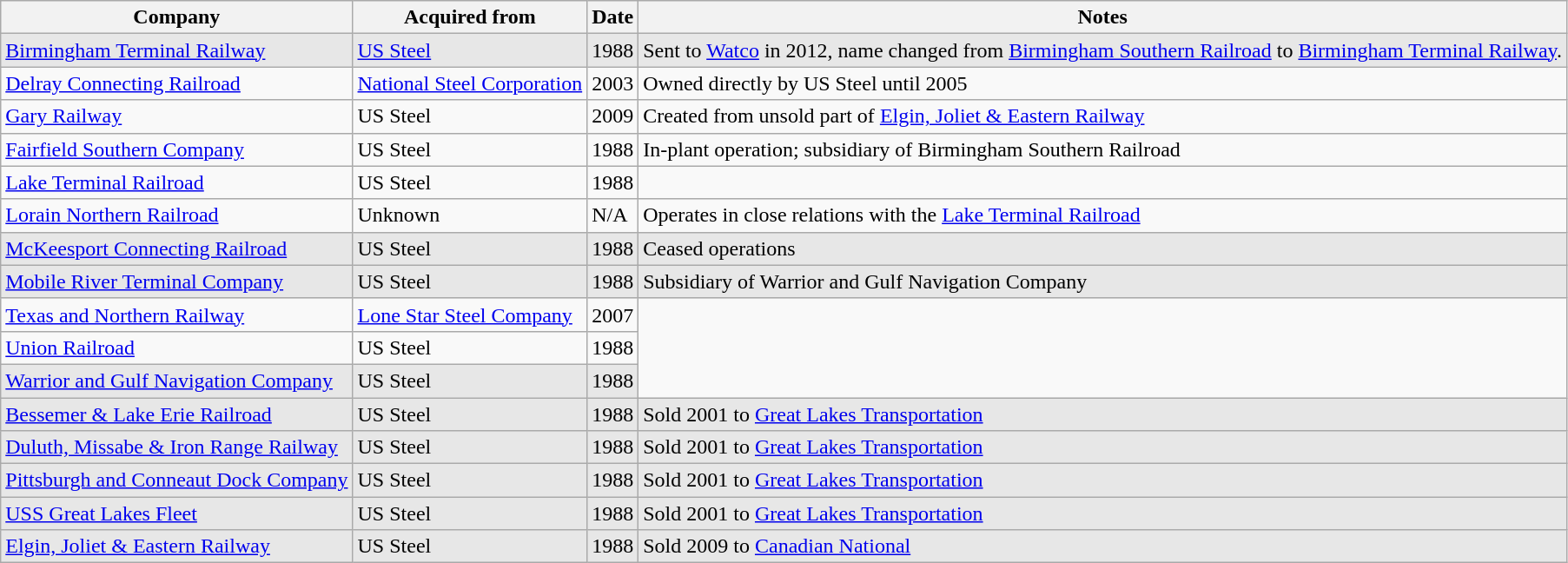<table class="wikitable sortable">
<tr>
<th>Company</th>
<th>Acquired from</th>
<th>Date</th>
<th>Notes</th>
</tr>
<tr bgcolor=e7e7e7>
<td><a href='#'>Birmingham Terminal Railway</a></td>
<td><a href='#'>US Steel</a></td>
<td>1988</td>
<td>Sent to <a href='#'>Watco</a> in 2012, name changed from <a href='#'>Birmingham Southern Railroad</a> to <a href='#'>Birmingham Terminal Railway</a>.</td>
</tr>
<tr>
<td><a href='#'>Delray Connecting Railroad</a></td>
<td><a href='#'>National Steel Corporation</a></td>
<td>2003</td>
<td>Owned directly by US Steel until 2005</td>
</tr>
<tr>
<td><a href='#'>Gary Railway</a></td>
<td>US Steel</td>
<td>2009</td>
<td>Created from unsold part of <a href='#'>Elgin, Joliet & Eastern Railway</a></td>
</tr>
<tr>
<td><a href='#'>Fairfield Southern Company</a></td>
<td>US Steel</td>
<td>1988</td>
<td>In-plant operation; subsidiary of Birmingham Southern Railroad</td>
</tr>
<tr>
<td><a href='#'>Lake Terminal Railroad</a></td>
<td>US Steel</td>
<td>1988</td>
</tr>
<tr>
<td><a href='#'>Lorain Northern Railroad</a></td>
<td>Unknown</td>
<td>N/A</td>
<td>Operates in close relations with the <a href='#'>Lake Terminal Railroad</a></td>
</tr>
<tr bgcolor=e7e7e7>
<td><a href='#'>McKeesport Connecting Railroad</a></td>
<td>US Steel</td>
<td>1988</td>
<td>Ceased operations</td>
</tr>
<tr bgcolor=e7e7e7>
<td><a href='#'>Mobile River Terminal Company</a></td>
<td>US Steel</td>
<td>1988</td>
<td>Subsidiary of Warrior and Gulf Navigation Company</td>
</tr>
<tr>
<td><a href='#'>Texas and Northern Railway</a></td>
<td><a href='#'>Lone Star Steel Company</a></td>
<td>2007</td>
</tr>
<tr>
<td><a href='#'>Union Railroad</a></td>
<td>US Steel</td>
<td>1988</td>
</tr>
<tr bgcolor=e7e7e7>
<td><a href='#'>Warrior and Gulf Navigation Company</a></td>
<td>US Steel</td>
<td>1988</td>
</tr>
<tr bgcolor=e7e7e7>
<td><a href='#'>Bessemer & Lake Erie Railroad</a></td>
<td>US Steel</td>
<td>1988</td>
<td>Sold 2001 to <a href='#'>Great Lakes Transportation</a></td>
</tr>
<tr bgcolor=e7e7e7>
<td><a href='#'>Duluth, Missabe & Iron Range Railway</a></td>
<td>US Steel</td>
<td>1988</td>
<td>Sold 2001 to <a href='#'>Great Lakes Transportation</a></td>
</tr>
<tr bgcolor=e7e7e7>
<td><a href='#'>Pittsburgh and Conneaut Dock Company</a></td>
<td>US Steel</td>
<td>1988</td>
<td>Sold 2001 to <a href='#'>Great Lakes Transportation</a></td>
</tr>
<tr bgcolor=e7e7e7>
<td><a href='#'>USS Great Lakes Fleet</a></td>
<td>US Steel</td>
<td>1988</td>
<td>Sold 2001 to <a href='#'>Great Lakes Transportation</a></td>
</tr>
<tr bgcolor=e7e7e7>
<td><a href='#'>Elgin, Joliet & Eastern Railway</a></td>
<td>US Steel</td>
<td>1988</td>
<td>Sold 2009 to <a href='#'>Canadian National</a></td>
</tr>
</table>
